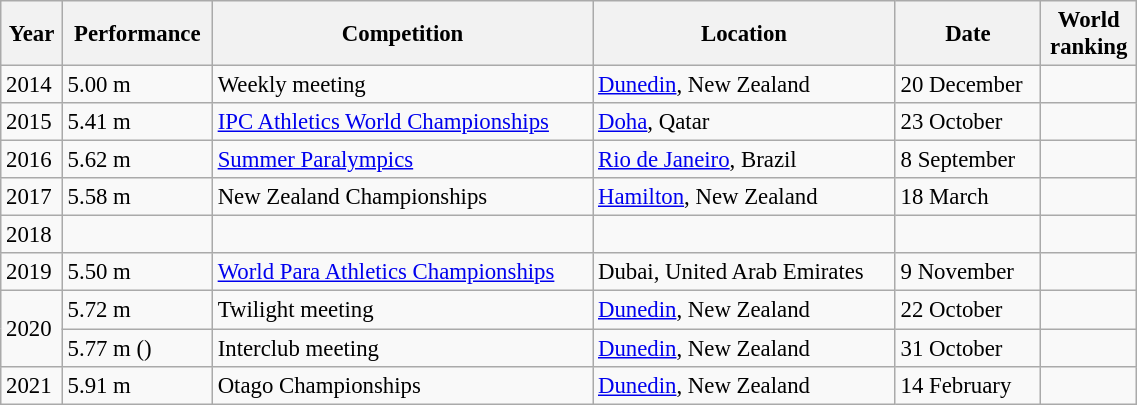<table class="wikitable" style="font-size:95%;" width="60%">
<tr>
<th>Year</th>
<th>Performance</th>
<th>Competition</th>
<th>Location</th>
<th>Date</th>
<th>World<br>ranking</th>
</tr>
<tr>
<td>2014</td>
<td>5.00 m</td>
<td>Weekly meeting</td>
<td><a href='#'>Dunedin</a>, New Zealand</td>
<td>20 December</td>
<td></td>
</tr>
<tr>
<td>2015</td>
<td>5.41 m</td>
<td><a href='#'>IPC Athletics World Championships</a></td>
<td><a href='#'>Doha</a>, Qatar</td>
<td>23 October</td>
<td></td>
</tr>
<tr>
<td>2016</td>
<td>5.62 m</td>
<td><a href='#'>Summer Paralympics</a></td>
<td><a href='#'>Rio de Janeiro</a>, Brazil</td>
<td>8 September</td>
<td></td>
</tr>
<tr>
<td>2017</td>
<td>5.58 m</td>
<td>New Zealand Championships</td>
<td><a href='#'>Hamilton</a>, New Zealand</td>
<td>18 March</td>
<td></td>
</tr>
<tr>
<td>2018</td>
<td></td>
<td></td>
<td></td>
<td></td>
<td></td>
</tr>
<tr>
<td>2019</td>
<td>5.50 m</td>
<td><a href='#'>World Para Athletics Championships</a></td>
<td>Dubai, United Arab Emirates</td>
<td>9 November</td>
<td></td>
</tr>
<tr>
<td rowspan="2">2020</td>
<td>5.72 m</td>
<td>Twilight meeting</td>
<td><a href='#'>Dunedin</a>, New Zealand</td>
<td>22 October</td>
<td></td>
</tr>
<tr>
<td>5.77 m ()</td>
<td>Interclub meeting</td>
<td><a href='#'>Dunedin</a>, New Zealand</td>
<td>31 October</td>
<td></td>
</tr>
<tr>
<td>2021</td>
<td>5.91 m</td>
<td>Otago Championships</td>
<td><a href='#'>Dunedin</a>, New Zealand</td>
<td>14 February</td>
<td></td>
</tr>
</table>
